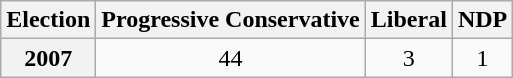<table class="wikitable">
<tr>
<th>Election</th>
<th>Progressive Conservative</th>
<th>Liberal</th>
<th>NDP</th>
</tr>
<tr align="center">
<th NL General Election, 2007>2007</th>
<td>44</td>
<td>3</td>
<td>1</td>
</tr>
</table>
